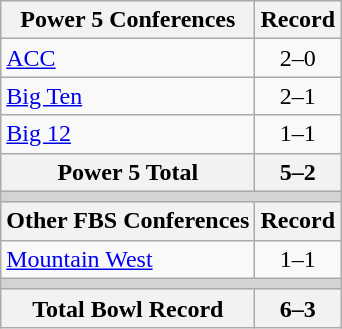<table class="wikitable">
<tr>
<th>Power 5 Conferences</th>
<th>Record</th>
</tr>
<tr>
<td><a href='#'>ACC</a></td>
<td align=center>2–0</td>
</tr>
<tr>
<td><a href='#'>Big Ten</a></td>
<td align=center>2–1</td>
</tr>
<tr>
<td><a href='#'>Big 12</a></td>
<td align=center>1–1</td>
</tr>
<tr>
<th>Power 5 Total</th>
<th>5–2</th>
</tr>
<tr>
<th colSpan="2" style="background-color:lightgrey;"></th>
</tr>
<tr>
<th>Other FBS Conferences</th>
<th>Record</th>
</tr>
<tr>
<td><a href='#'>Mountain West</a></td>
<td align=center>1–1</td>
</tr>
<tr>
<th colSpan="2" style="background-color:lightgrey;"></th>
</tr>
<tr>
<th>Total Bowl Record</th>
<th>6–3</th>
</tr>
</table>
